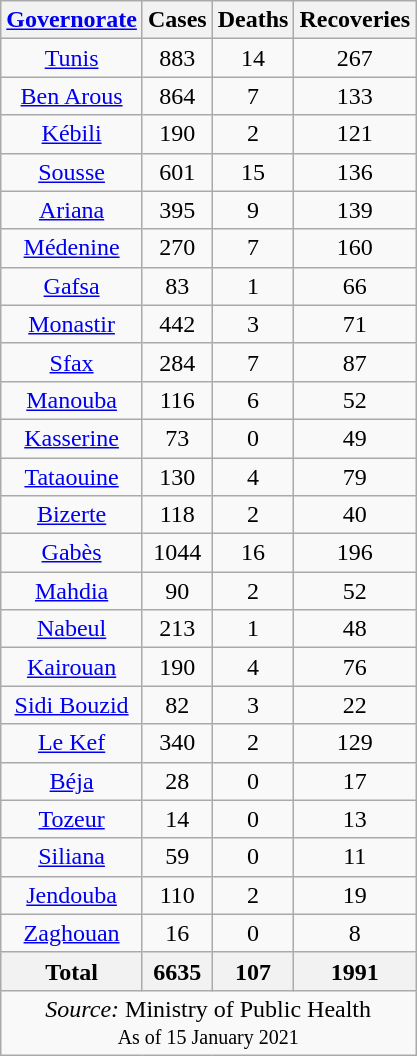<table class="wikitable centre alternance sortable" style="text-align:center;">
<tr>
<th scope=col><a href='#'>Governorate</a></th>
<th scope=col>Cases</th>
<th scope=col>Deaths</th>
<th scope=col>Recoveries</th>
</tr>
<tr>
<td><a href='#'>Tunis</a></td>
<td>883</td>
<td>14</td>
<td>267</td>
</tr>
<tr>
<td><a href='#'>Ben Arous</a></td>
<td>864</td>
<td>7</td>
<td>133</td>
</tr>
<tr>
<td><a href='#'>Kébili</a></td>
<td>190</td>
<td>2</td>
<td>121</td>
</tr>
<tr>
<td><a href='#'>Sousse</a></td>
<td>601</td>
<td>15</td>
<td>136</td>
</tr>
<tr>
<td><a href='#'>Ariana</a></td>
<td>395</td>
<td>9</td>
<td>139</td>
</tr>
<tr>
<td><a href='#'>Médenine</a></td>
<td>270</td>
<td>7</td>
<td>160</td>
</tr>
<tr>
<td><a href='#'>Gafsa</a></td>
<td>83</td>
<td>1</td>
<td>66</td>
</tr>
<tr>
<td><a href='#'>Monastir</a></td>
<td>442</td>
<td>3</td>
<td>71</td>
</tr>
<tr>
<td><a href='#'>Sfax</a></td>
<td>284</td>
<td>7</td>
<td>87</td>
</tr>
<tr>
<td><a href='#'>Manouba</a></td>
<td>116</td>
<td>6</td>
<td>52</td>
</tr>
<tr>
<td><a href='#'>Kasserine</a></td>
<td>73</td>
<td>0</td>
<td>49</td>
</tr>
<tr>
<td><a href='#'>Tataouine</a></td>
<td>130</td>
<td>4</td>
<td>79</td>
</tr>
<tr>
<td><a href='#'>Bizerte</a></td>
<td>118</td>
<td>2</td>
<td>40</td>
</tr>
<tr>
<td><a href='#'>Gabès</a></td>
<td>1044</td>
<td>16</td>
<td>196</td>
</tr>
<tr>
<td><a href='#'>Mahdia</a></td>
<td>90</td>
<td>2</td>
<td>52</td>
</tr>
<tr>
<td><a href='#'>Nabeul</a></td>
<td>213</td>
<td>1</td>
<td>48</td>
</tr>
<tr>
<td><a href='#'>Kairouan</a></td>
<td>190</td>
<td>4</td>
<td>76</td>
</tr>
<tr>
<td><a href='#'>Sidi Bouzid</a></td>
<td>82</td>
<td>3</td>
<td>22</td>
</tr>
<tr>
<td><a href='#'>Le Kef</a></td>
<td>340</td>
<td>2</td>
<td>129</td>
</tr>
<tr>
<td><a href='#'>Béja</a></td>
<td>28</td>
<td>0</td>
<td>17</td>
</tr>
<tr>
<td><a href='#'>Tozeur</a></td>
<td>14</td>
<td>0</td>
<td>13</td>
</tr>
<tr>
<td><a href='#'>Siliana</a></td>
<td>59</td>
<td>0</td>
<td>11</td>
</tr>
<tr>
<td><a href='#'>Jendouba</a></td>
<td>110</td>
<td>2</td>
<td>19</td>
</tr>
<tr>
<td><a href='#'>Zaghouan</a></td>
<td>16</td>
<td>0</td>
<td>8</td>
</tr>
<tr>
<th><strong>Total</strong></th>
<th><strong>6635</strong></th>
<th><strong>107</strong></th>
<th><strong>1991</strong></th>
</tr>
<tr>
<td colspan="4"><em>Source:</em> Ministry of Public Health<br><small>As of 15 January 2021</small></td>
</tr>
</table>
